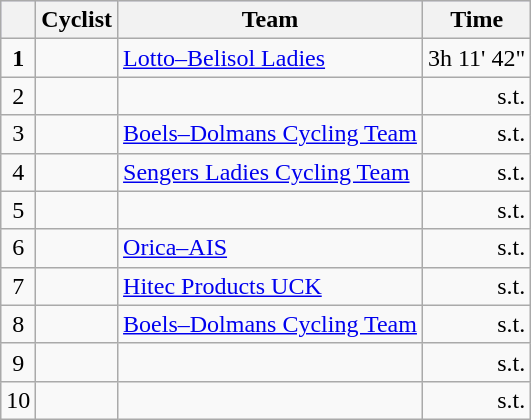<table class="wikitable">
<tr style="background:#ccccff;">
<th></th>
<th>Cyclist</th>
<th>Team</th>
<th>Time</th>
</tr>
<tr>
<td align=center><strong>1</strong></td>
<td></td>
<td><a href='#'>Lotto–Belisol Ladies</a></td>
<td align=right>3h 11' 42"</td>
</tr>
<tr>
<td align=center>2</td>
<td></td>
<td></td>
<td align=right>s.t.</td>
</tr>
<tr>
<td align=center>3</td>
<td></td>
<td><a href='#'>Boels–Dolmans Cycling Team</a></td>
<td align=right>s.t.</td>
</tr>
<tr>
<td align=center>4</td>
<td></td>
<td><a href='#'>Sengers Ladies Cycling Team</a></td>
<td align=right>s.t.</td>
</tr>
<tr>
<td align=center>5</td>
<td></td>
<td></td>
<td align=right>s.t.</td>
</tr>
<tr>
<td align=center>6</td>
<td></td>
<td><a href='#'>Orica–AIS</a></td>
<td align=right>s.t.</td>
</tr>
<tr>
<td align=center>7</td>
<td></td>
<td><a href='#'>Hitec Products UCK</a></td>
<td align=right>s.t.</td>
</tr>
<tr>
<td align=center>8</td>
<td></td>
<td><a href='#'>Boels–Dolmans Cycling Team</a></td>
<td align=right>s.t.</td>
</tr>
<tr>
<td align=center>9</td>
<td></td>
<td></td>
<td align=right>s.t.</td>
</tr>
<tr>
<td align=center>10</td>
<td></td>
<td></td>
<td align=right>s.t.</td>
</tr>
</table>
